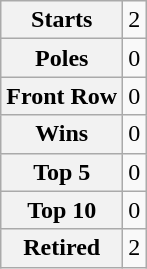<table class="wikitable" style="text-align:center">
<tr>
<th>Starts</th>
<td>2</td>
</tr>
<tr>
<th>Poles</th>
<td>0</td>
</tr>
<tr>
<th>Front Row</th>
<td>0</td>
</tr>
<tr>
<th>Wins</th>
<td>0</td>
</tr>
<tr>
<th>Top 5</th>
<td>0</td>
</tr>
<tr>
<th>Top 10</th>
<td>0</td>
</tr>
<tr>
<th>Retired</th>
<td>2</td>
</tr>
</table>
